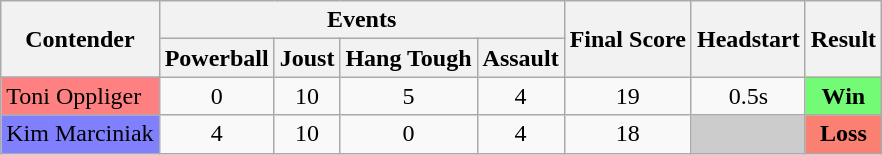<table class="wikitable" style="text-align:center;">
<tr>
<th rowspan=2>Contender</th>
<th colspan=4>Events</th>
<th rowspan=2>Final Score</th>
<th rowspan=2>Headstart</th>
<th rowspan=2>Result</th>
</tr>
<tr>
<th>Powerball</th>
<th>Joust</th>
<th>Hang Tough</th>
<th>Assault</th>
</tr>
<tr>
<td bgcolor=#ff8080 style="text-align:left;">Toni Oppliger</td>
<td>0</td>
<td>10</td>
<td>5</td>
<td>4</td>
<td>19</td>
<td>0.5s</td>
<td style="text-align:center; background:#73fb76;"><strong>Win</strong></td>
</tr>
<tr>
<td bgcolor=#8080ff style="text-align:left;">Kim Marciniak</td>
<td>4</td>
<td>10</td>
<td>0</td>
<td>4</td>
<td>18</td>
<td style="background:#ccc"></td>
<td style="text-align:center; background:salmon;"><strong>Loss</strong></td>
</tr>
</table>
